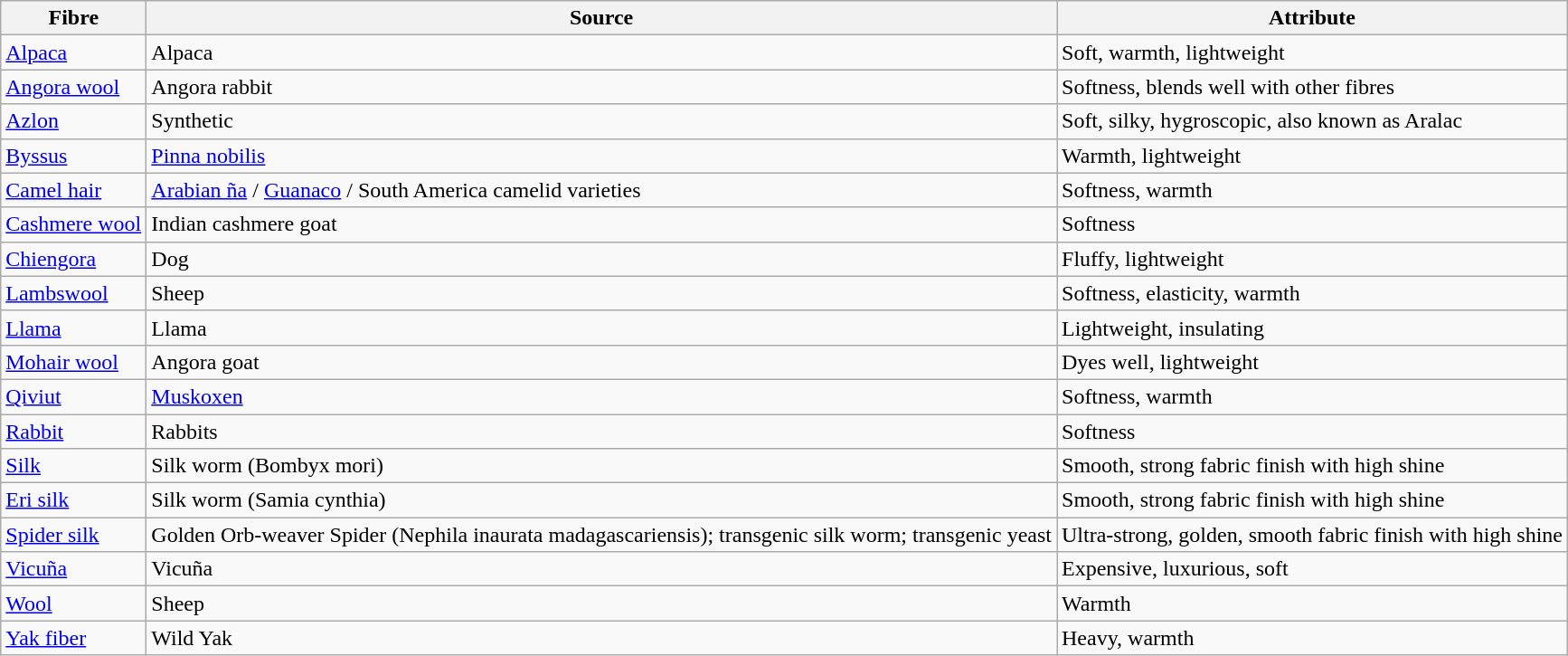<table class="wikitable">
<tr>
<th>Fibre</th>
<th>Source</th>
<th>Attribute</th>
</tr>
<tr>
<td><a href='#'>Alpaca</a></td>
<td>Alpaca</td>
<td>Soft, warmth, lightweight</td>
</tr>
<tr>
<td><a href='#'>Angora wool</a></td>
<td>Angora rabbit</td>
<td>Softness, blends well with other fibres</td>
</tr>
<tr>
<td><a href='#'>Azlon</a></td>
<td>Synthetic</td>
<td>Soft, silky, hygroscopic, also known as Aralac</td>
</tr>
<tr>
<td><a href='#'>Byssus</a></td>
<td><a href='#'>Pinna nobilis</a></td>
<td>Warmth, lightweight</td>
</tr>
<tr>
<td><a href='#'>Camel hair</a></td>
<td><a href='#'>Arabian ña</a> / <a href='#'>Guanaco</a> / South America camelid varieties</td>
<td>Softness, warmth</td>
</tr>
<tr>
<td><a href='#'>Cashmere wool</a></td>
<td>Indian cashmere goat</td>
<td>Softness</td>
</tr>
<tr>
<td><a href='#'>Chiengora</a></td>
<td>Dog</td>
<td>Fluffy, lightweight</td>
</tr>
<tr>
<td><a href='#'>Lambswool</a></td>
<td>Sheep</td>
<td>Softness, elasticity, warmth</td>
</tr>
<tr>
<td><a href='#'>Llama</a></td>
<td>Llama</td>
<td>Lightweight, insulating</td>
</tr>
<tr>
<td><a href='#'>Mohair wool</a></td>
<td>Angora goat</td>
<td>Dyes well, lightweight</td>
</tr>
<tr>
<td><a href='#'>Qiviut</a></td>
<td><a href='#'>Muskoxen</a></td>
<td>Softness, warmth</td>
</tr>
<tr>
<td><a href='#'>Rabbit</a></td>
<td>Rabbits</td>
<td>Softness</td>
</tr>
<tr>
<td><a href='#'>Silk</a></td>
<td>Silk worm (Bombyx mori)</td>
<td>Smooth, strong fabric finish with high shine</td>
</tr>
<tr>
<td><a href='#'>Eri silk</a></td>
<td>Silk worm (Samia cynthia)</td>
<td>Smooth, strong fabric finish with high shine</td>
</tr>
<tr>
<td><a href='#'>Spider silk</a></td>
<td>Golden Orb-weaver Spider (Nephila inaurata madagascariensis); transgenic silk worm; transgenic yeast</td>
<td>Ultra-strong, golden, smooth fabric finish with high shine</td>
</tr>
<tr>
<td><a href='#'>Vicuña</a></td>
<td>Vicuña</td>
<td>Expensive, luxurious, soft</td>
</tr>
<tr>
<td><a href='#'>Wool</a></td>
<td>Sheep</td>
<td>Warmth</td>
</tr>
<tr>
<td><a href='#'>Yak fiber</a></td>
<td>Wild Yak</td>
<td>Heavy, warmth</td>
</tr>
</table>
